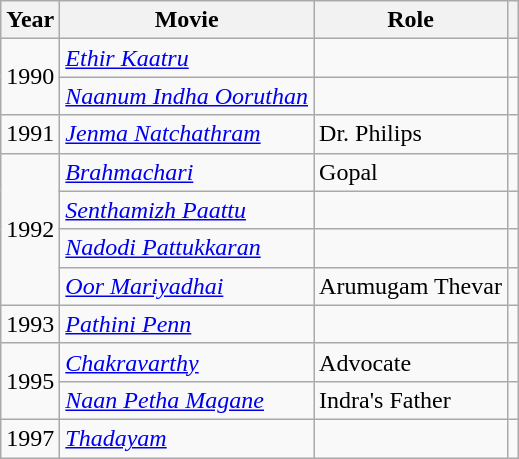<table class="wikitable">
<tr>
<th>Year</th>
<th>Movie</th>
<th>Role</th>
<th class="unsortable"></th>
</tr>
<tr>
<td rowspan=2>1990</td>
<td><em><a href='#'>Ethir Kaatru</a></em></td>
<td></td>
<td></td>
</tr>
<tr>
<td><em><a href='#'>Naanum Indha Ooruthan</a></em></td>
<td></td>
<td></td>
</tr>
<tr>
<td>1991</td>
<td><em><a href='#'>Jenma Natchathram</a></em></td>
<td>Dr. Philips</td>
<td></td>
</tr>
<tr>
<td rowspan="4">1992</td>
<td><em><a href='#'>Brahmachari</a></em></td>
<td>Gopal</td>
<td></td>
</tr>
<tr>
<td><em><a href='#'>Senthamizh Paattu</a></em></td>
<td></td>
<td></td>
</tr>
<tr>
<td><em><a href='#'>Nadodi Pattukkaran</a></em></td>
<td></td>
<td></td>
</tr>
<tr>
<td><em><a href='#'>Oor Mariyadhai</a></em></td>
<td>Arumugam Thevar</td>
<td></td>
</tr>
<tr>
<td>1993</td>
<td><em><a href='#'>Pathini Penn</a></em></td>
<td></td>
<td></td>
</tr>
<tr>
<td rowspan=2>1995</td>
<td><em><a href='#'>Chakravarthy</a></em></td>
<td>Advocate</td>
<td></td>
</tr>
<tr>
<td><em><a href='#'>Naan Petha Magane</a></em></td>
<td>Indra's Father</td>
<td></td>
</tr>
<tr>
<td>1997</td>
<td><em><a href='#'>Thadayam</a></em></td>
<td></td>
<td></td>
</tr>
</table>
